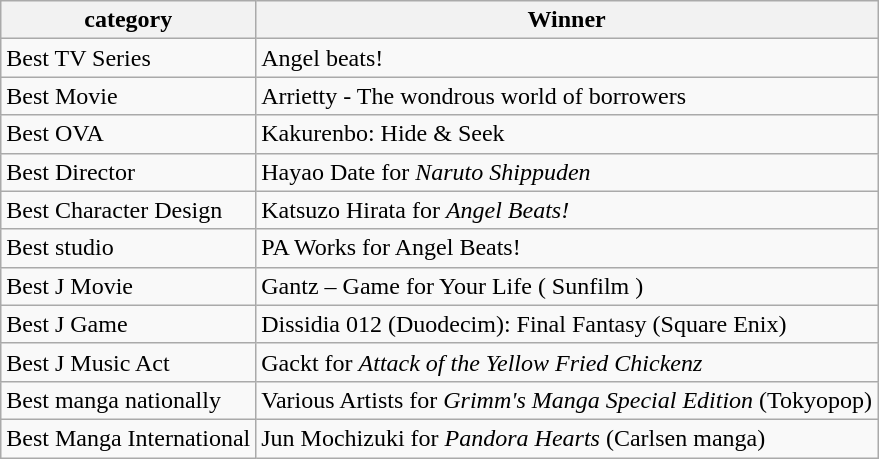<table class="wikitable">
<tr>
<th>category</th>
<th>Winner  </th>
</tr>
<tr>
<td>Best TV Series</td>
<td>Angel beats!</td>
</tr>
<tr>
<td>Best Movie</td>
<td>Arrietty - The wondrous world of borrowers</td>
</tr>
<tr>
<td>Best OVA</td>
<td>Kakurenbo: Hide & Seek</td>
</tr>
<tr>
<td>Best Director</td>
<td>Hayao Date for <em>Naruto Shippuden</em></td>
</tr>
<tr>
<td>Best Character Design</td>
<td>Katsuzo Hirata for <em>Angel Beats!</em></td>
</tr>
<tr>
<td>Best studio</td>
<td>PA Works for Angel Beats!</td>
</tr>
<tr>
<td>Best J Movie</td>
<td>Gantz – Game for Your Life ( Sunfilm )</td>
</tr>
<tr>
<td>Best J Game</td>
<td>Dissidia 012 (Duodecim): Final Fantasy (Square Enix)</td>
</tr>
<tr>
<td>Best J Music Act</td>
<td>Gackt for <em>Attack of the Yellow Fried Chickenz</em></td>
</tr>
<tr>
<td>Best manga nationally</td>
<td>Various Artists for <em>Grimm's Manga Special Edition</em> (Tokyopop)</td>
</tr>
<tr>
<td>Best Manga International</td>
<td>Jun Mochizuki for <em>Pandora Hearts</em> (Carlsen manga)</td>
</tr>
</table>
